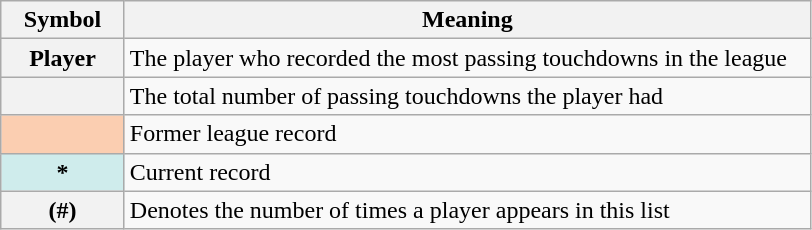<table class="wikitable plainrowheaders" border="1">
<tr>
<th scope="col" style="width:75px">Symbol</th>
<th scope="col" style="width:450px">Meaning</th>
</tr>
<tr>
<th scope="row" style="text-align:center;"><strong>Player</strong></th>
<td>The player who recorded the most passing touchdowns in the league</td>
</tr>
<tr>
<th scope="row" style="text-align:center;"><strong></strong></th>
<td>The total number of passing touchdowns the player had</td>
</tr>
<tr>
<th scope="row" style="text-align:center; background:#FBCEB1;"></th>
<td>Former league record</td>
</tr>
<tr>
<th scope="row" style="text-align:center; background:#CFECEC;">*</th>
<td>Current record</td>
</tr>
<tr>
<th scope="row" style="text-align:center;">(#)</th>
<td>Denotes the number of times a player appears in this list</td>
</tr>
</table>
